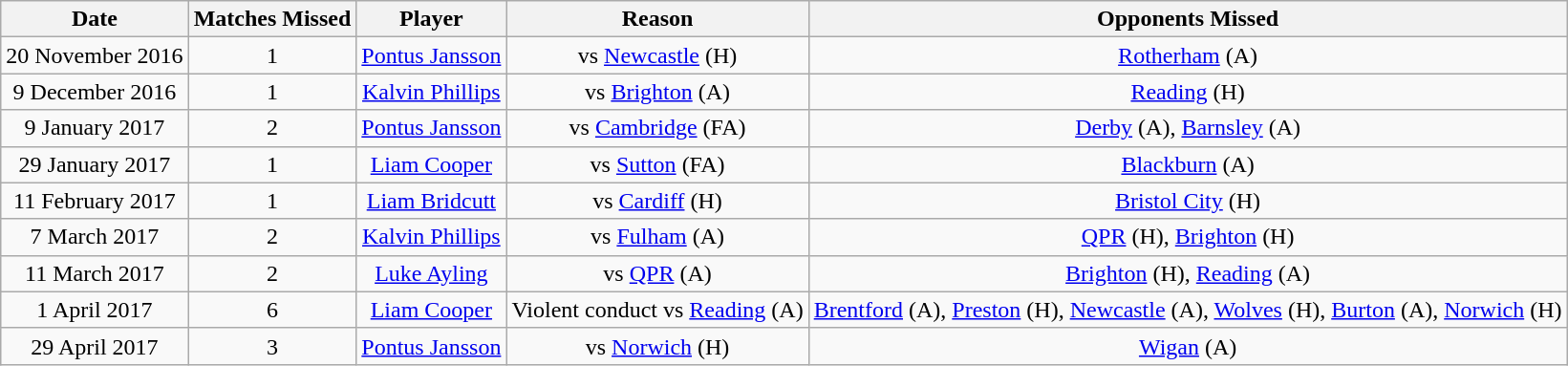<table class="wikitable" style="text-align: center">
<tr>
<th>Date</th>
<th>Matches Missed</th>
<th>Player</th>
<th>Reason</th>
<th>Opponents Missed</th>
</tr>
<tr>
<td>20 November 2016</td>
<td>1</td>
<td><a href='#'>Pontus Jansson</a></td>
<td> vs <a href='#'>Newcastle</a> (H)</td>
<td><a href='#'>Rotherham</a> (A)</td>
</tr>
<tr>
<td>9 December 2016</td>
<td>1</td>
<td><a href='#'>Kalvin Phillips</a></td>
<td> vs <a href='#'>Brighton</a> (A)</td>
<td><a href='#'>Reading</a> (H)</td>
</tr>
<tr>
<td>9 January 2017</td>
<td>2</td>
<td><a href='#'>Pontus Jansson</a></td>
<td> vs <a href='#'>Cambridge</a> (FA)</td>
<td><a href='#'>Derby</a> (A), <a href='#'>Barnsley</a> (A)</td>
</tr>
<tr>
<td>29 January 2017</td>
<td>1</td>
<td><a href='#'>Liam Cooper</a></td>
<td> vs <a href='#'>Sutton</a> (FA)</td>
<td><a href='#'>Blackburn</a> (A)</td>
</tr>
<tr>
<td>11 February 2017</td>
<td>1</td>
<td><a href='#'>Liam Bridcutt</a></td>
<td> vs <a href='#'>Cardiff</a> (H)</td>
<td><a href='#'>Bristol City</a> (H)</td>
</tr>
<tr>
<td>7 March 2017</td>
<td>2</td>
<td><a href='#'>Kalvin Phillips</a></td>
<td> vs <a href='#'>Fulham</a> (A)</td>
<td><a href='#'>QPR</a> (H), <a href='#'>Brighton</a> (H)</td>
</tr>
<tr>
<td>11 March 2017</td>
<td>2</td>
<td><a href='#'>Luke Ayling</a></td>
<td> vs <a href='#'>QPR</a> (A)</td>
<td><a href='#'>Brighton</a> (H), <a href='#'>Reading</a> (A)</td>
</tr>
<tr>
<td>1 April 2017</td>
<td>6</td>
<td><a href='#'>Liam Cooper</a></td>
<td>Violent conduct vs <a href='#'>Reading</a> (A)</td>
<td><a href='#'>Brentford</a> (A), <a href='#'>Preston</a> (H), <a href='#'>Newcastle</a> (A), <a href='#'>Wolves</a> (H), <a href='#'>Burton</a> (A), <a href='#'>Norwich</a> (H)</td>
</tr>
<tr>
<td>29 April 2017</td>
<td>3</td>
<td><a href='#'>Pontus Jansson</a></td>
<td> vs <a href='#'>Norwich</a> (H)</td>
<td><a href='#'>Wigan</a> (A)</td>
</tr>
</table>
